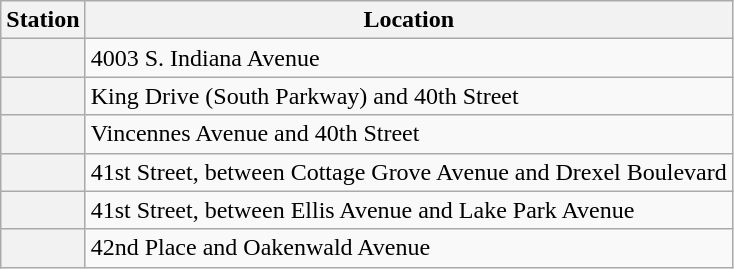<table class="wikitable plainrowheaders" align=center>
<tr>
<th scope="col">Station</th>
<th scope="col">Location</th>
</tr>
<tr>
<th scope="row"></th>
<td>4003 S. Indiana Avenue</td>
</tr>
<tr>
<th scope="row"></th>
<td>King Drive (South Parkway) and 40th Street</td>
</tr>
<tr>
<th scope="row"></th>
<td>Vincennes Avenue and 40th Street</td>
</tr>
<tr>
<th scope="row"></th>
<td>41st Street, between Cottage Grove Avenue and Drexel Boulevard</td>
</tr>
<tr>
<th scope="row"></th>
<td>41st Street, between Ellis Avenue and Lake Park Avenue</td>
</tr>
<tr>
<th scope="row"></th>
<td>42nd Place and Oakenwald Avenue</td>
</tr>
</table>
